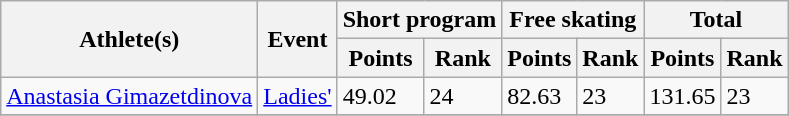<table class="wikitable">
<tr>
<th rowspan="2">Athlete(s)</th>
<th rowspan="2">Event</th>
<th colspan="2">Short program</th>
<th colspan="2">Free skating</th>
<th colspan="2">Total</th>
</tr>
<tr>
<th>Points</th>
<th>Rank</th>
<th>Points</th>
<th>Rank</th>
<th>Points</th>
<th>Rank</th>
</tr>
<tr>
<td><a href='#'>Anastasia Gimazetdinova</a></td>
<td><a href='#'>Ladies'</a></td>
<td>49.02</td>
<td>24</td>
<td>82.63</td>
<td>23</td>
<td>131.65</td>
<td>23</td>
</tr>
<tr>
</tr>
</table>
